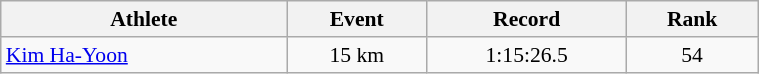<table class=wikitable style="font-size:90%; text-align:center; width:40%">
<tr>
<th>Athlete</th>
<th>Event</th>
<th>Record</th>
<th>Rank</th>
</tr>
<tr>
<td rowspan=1 align=left><a href='#'>Kim Ha-Yoon</a></td>
<td>15 km</td>
<td>1:15:26.5</td>
<td>54</td>
</tr>
</table>
